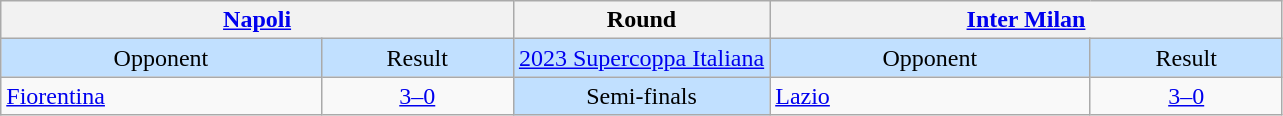<table class="wikitable" style="text-align:center; white-space:nowrap;">
<tr>
<th colspan="2"><a href='#'>Napoli</a></th>
<th>Round</th>
<th colspan="2"><a href='#'>Inter Milan</a></th>
</tr>
<tr style="background:#C1E0FF;">
<td style="width:25%;">Opponent</td>
<td style="width:15%;">Result</td>
<td><a href='#'>2023 Supercoppa Italiana</a></td>
<td style="width:25%;">Opponent</td>
<td style="width:15%;">Result</td>
</tr>
<tr>
<td style="text-align:left;"><a href='#'>Fiorentina</a></td>
<td><a href='#'>3–0</a></td>
<td style="background:#C1E0FF;">Semi-finals</td>
<td style="text-align:left;"><a href='#'>Lazio</a></td>
<td><a href='#'>3–0</a></td>
</tr>
</table>
